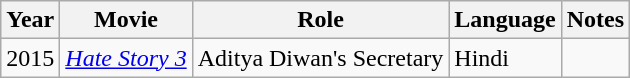<table class="wikitable sortable">
<tr>
<th>Year</th>
<th>Movie</th>
<th>Role</th>
<th>Language</th>
<th>Notes</th>
</tr>
<tr>
<td>2015</td>
<td><em><a href='#'>Hate Story 3</a></em></td>
<td>Aditya Diwan's Secretary</td>
<td>Hindi</td>
<td></td>
</tr>
</table>
